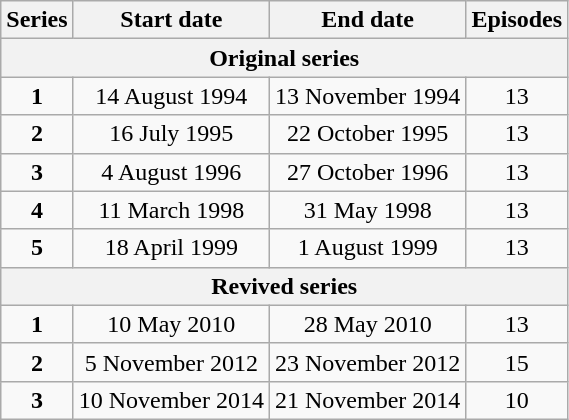<table class="wikitable" style="text-align:center;">
<tr>
<th>Series</th>
<th>Start date</th>
<th>End date</th>
<th>Episodes</th>
</tr>
<tr>
<th colspan="4">Original series</th>
</tr>
<tr>
<td><strong>1</strong></td>
<td>14 August 1994</td>
<td>13 November 1994</td>
<td>13</td>
</tr>
<tr>
<td><strong>2</strong></td>
<td>16 July 1995</td>
<td>22 October 1995</td>
<td>13</td>
</tr>
<tr>
<td><strong>3</strong></td>
<td>4 August 1996</td>
<td>27 October 1996</td>
<td>13</td>
</tr>
<tr>
<td><strong>4</strong></td>
<td>11 March 1998</td>
<td>31 May 1998</td>
<td>13</td>
</tr>
<tr>
<td><strong>5</strong></td>
<td>18 April 1999</td>
<td>1 August 1999</td>
<td>13</td>
</tr>
<tr>
<th colspan="4">Revived series</th>
</tr>
<tr>
<td><strong>1</strong></td>
<td>10 May 2010</td>
<td>28 May 2010</td>
<td>13</td>
</tr>
<tr>
<td><strong>2</strong></td>
<td>5 November 2012</td>
<td>23 November 2012</td>
<td>15</td>
</tr>
<tr>
<td><strong>3</strong></td>
<td>10 November 2014</td>
<td>21 November 2014</td>
<td>10</td>
</tr>
</table>
